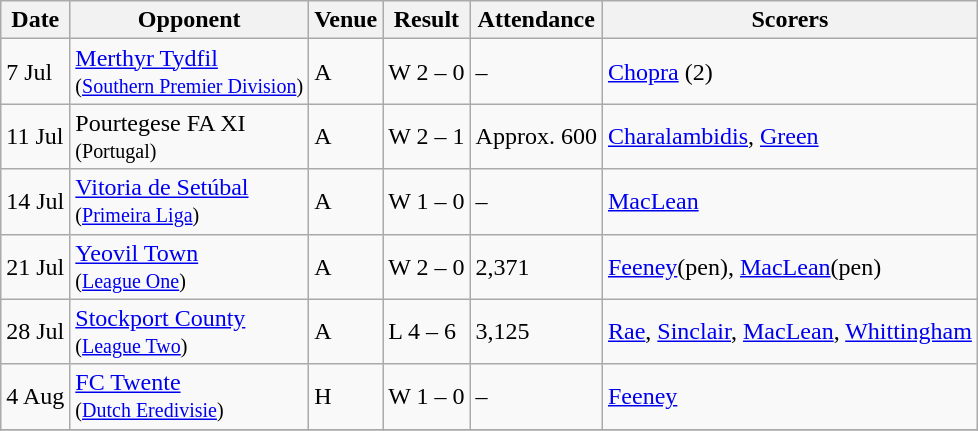<table class="wikitable">
<tr>
<th>Date</th>
<th>Opponent</th>
<th>Venue</th>
<th>Result</th>
<th>Attendance</th>
<th>Scorers</th>
</tr>
<tr>
<td>7 Jul</td>
<td><a href='#'>Merthyr Tydfil</a><br><small>(<a href='#'>Southern Premier Division</a>)</small></td>
<td>A</td>
<td>W 2 – 0</td>
<td>–</td>
<td><a href='#'>Chopra</a> (2)</td>
</tr>
<tr>
<td>11 Jul</td>
<td>Pourtegese FA XI<br><small>(Portugal)</small></td>
<td>A</td>
<td>W 2 – 1</td>
<td>Approx. 600</td>
<td><a href='#'>Charalambidis</a>, <a href='#'>Green</a></td>
</tr>
<tr>
<td>14 Jul</td>
<td><a href='#'>Vitoria de Setúbal</a><br><small>(<a href='#'>Primeira Liga</a>)</small></td>
<td>A</td>
<td>W 1 – 0</td>
<td>–</td>
<td><a href='#'>MacLean</a></td>
</tr>
<tr>
<td>21 Jul</td>
<td><a href='#'>Yeovil Town</a><br><small>(<a href='#'>League One</a>)</small></td>
<td>A</td>
<td>W 2 – 0</td>
<td>2,371</td>
<td><a href='#'>Feeney</a>(pen), <a href='#'>MacLean</a>(pen)</td>
</tr>
<tr>
<td>28 Jul</td>
<td><a href='#'>Stockport County</a><br><small>(<a href='#'>League Two</a>)</small></td>
<td>A</td>
<td>L 4 – 6</td>
<td>3,125</td>
<td><a href='#'>Rae</a>, <a href='#'>Sinclair</a>, <a href='#'>MacLean</a>, <a href='#'>Whittingham</a></td>
</tr>
<tr>
<td>4 Aug</td>
<td><a href='#'>FC Twente</a><br><small>(<a href='#'>Dutch Eredivisie</a>)</small></td>
<td>H</td>
<td>W 1 – 0</td>
<td>–</td>
<td><a href='#'>Feeney</a></td>
</tr>
<tr>
</tr>
</table>
